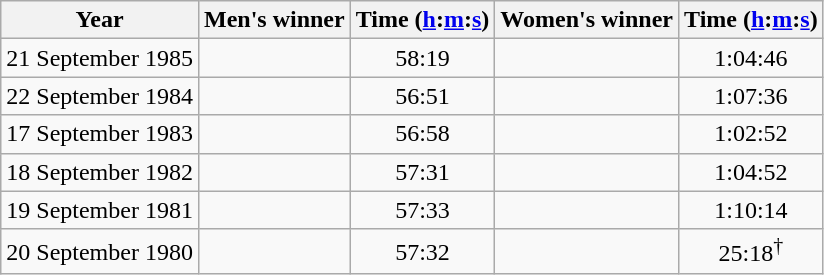<table class="wikitable sortable" style="text-align:center">
<tr>
<th>Year</th>
<th class=unsortable>Men's winner</th>
<th>Time (<a href='#'>h</a>:<a href='#'>m</a>:<a href='#'>s</a>)</th>
<th class=unsortable>Women's winner</th>
<th>Time (<a href='#'>h</a>:<a href='#'>m</a>:<a href='#'>s</a>)</th>
</tr>
<tr>
<td>21 September 1985</td>
<td align=left></td>
<td>58:19</td>
<td align=left></td>
<td>1:04:46</td>
</tr>
<tr>
<td>22 September 1984</td>
<td align=left></td>
<td>56:51</td>
<td align=left></td>
<td>1:07:36</td>
</tr>
<tr>
<td>17 September 1983</td>
<td align=left></td>
<td>56:58</td>
<td align=left></td>
<td>1:02:52</td>
</tr>
<tr>
<td>18 September 1982</td>
<td align=left></td>
<td>57:31</td>
<td align=left></td>
<td>1:04:52</td>
</tr>
<tr>
<td>19 September 1981</td>
<td align=left></td>
<td>57:33</td>
<td align=left></td>
<td>1:10:14</td>
</tr>
<tr>
<td>20 September 1980</td>
<td align=left></td>
<td>57:32</td>
<td align=left></td>
<td> 25:18<sup>†</sup></td>
</tr>
</table>
